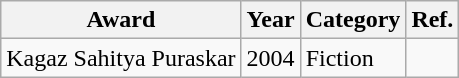<table class="wikitable sortable">
<tr>
<th>Award</th>
<th>Year</th>
<th>Category</th>
<th>Ref.</th>
</tr>
<tr>
<td>Kagaz Sahitya Puraskar</td>
<td>2004</td>
<td>Fiction</td>
<td></td>
</tr>
</table>
